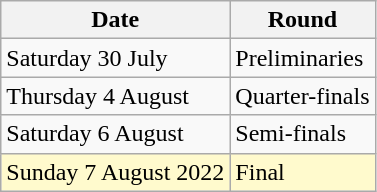<table class="wikitable">
<tr>
<th>Date</th>
<th>Round</th>
</tr>
<tr>
<td>Saturday 30 July</td>
<td>Preliminaries</td>
</tr>
<tr>
<td>Thursday 4 August</td>
<td>Quarter-finals</td>
</tr>
<tr>
<td>Saturday 6 August</td>
<td>Semi-finals</td>
</tr>
<tr>
<td style=background:lemonchiffon>Sunday 7 August 2022</td>
<td style=background:lemonchiffon>Final</td>
</tr>
</table>
